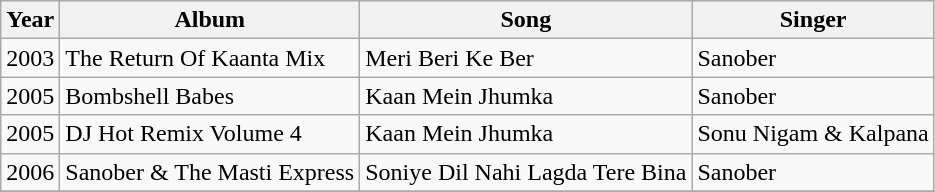<table class="wikitable">
<tr>
<th>Year</th>
<th>Album</th>
<th>Song</th>
<th>Singer</th>
</tr>
<tr>
<td>2003</td>
<td>The Return Of Kaanta Mix</td>
<td>Meri Beri Ke Ber</td>
<td>Sanober</td>
</tr>
<tr>
<td>2005</td>
<td>Bombshell Babes</td>
<td>Kaan Mein Jhumka</td>
<td>Sanober</td>
</tr>
<tr>
<td>2005</td>
<td>DJ Hot Remix Volume 4</td>
<td>Kaan Mein Jhumka</td>
<td>Sonu Nigam & Kalpana</td>
</tr>
<tr>
<td>2006</td>
<td>Sanober & The Masti Express</td>
<td>Soniye Dil Nahi Lagda Tere Bina</td>
<td>Sanober</td>
</tr>
<tr>
</tr>
</table>
